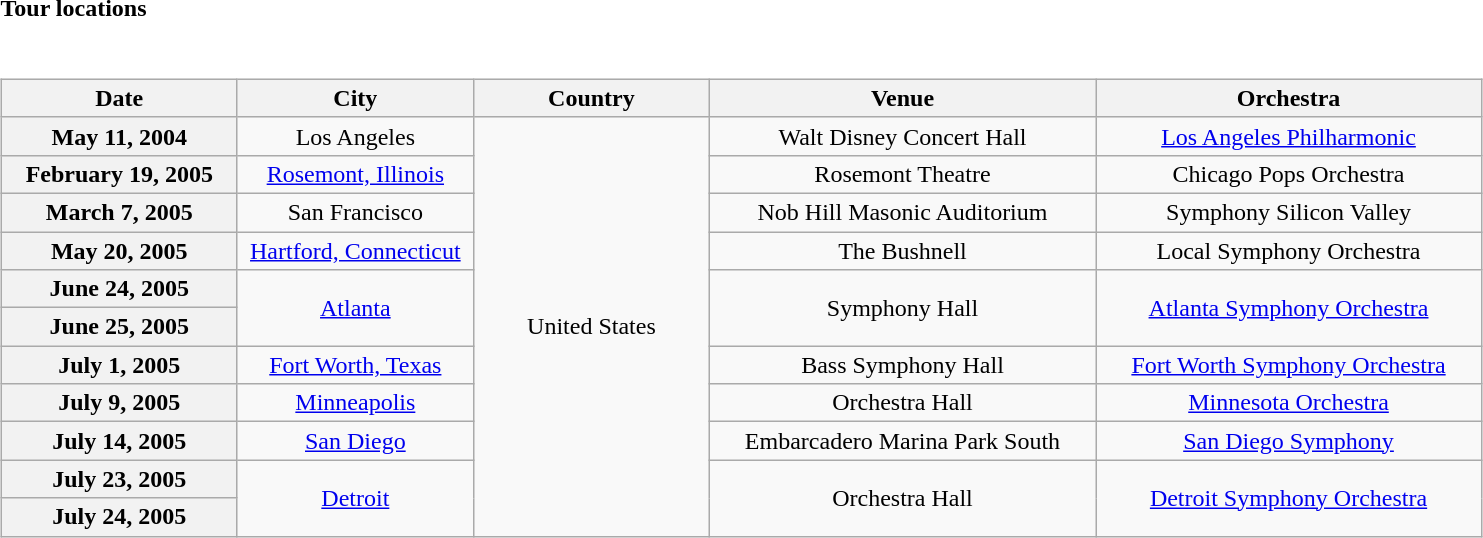<table class="collapsible collapsed" style="width:100%;">
<tr>
<th style="width:14em; text-align:left"><strong>Tour locations</strong></th>
<th></th>
</tr>
<tr>
<td colspan="2"><br><table class="wikitable" style="text-align:center;">
<tr>
<th scope=col style="width:150px;">Date</th>
<th scope=col style="width:150px;">City</th>
<th scope=col style="width:150px;">Country</th>
<th scope=col style="width:250px;">Venue</th>
<th scope=col style="width:250px;">Orchestra</th>
</tr>
<tr>
<th scope=row>May 11, 2004</th>
<td>Los Angeles</td>
<td rowspan="11">United States</td>
<td>Walt Disney Concert Hall</td>
<td><a href='#'>Los Angeles Philharmonic</a></td>
</tr>
<tr>
<th scope=row>February 19, 2005</th>
<td><a href='#'>Rosemont, Illinois</a></td>
<td>Rosemont Theatre</td>
<td>Chicago Pops Orchestra</td>
</tr>
<tr>
<th scope=row>March 7, 2005</th>
<td>San Francisco</td>
<td>Nob Hill Masonic Auditorium</td>
<td>Symphony Silicon Valley</td>
</tr>
<tr>
<th scope=row>May 20, 2005</th>
<td><a href='#'>Hartford, Connecticut</a></td>
<td>The Bushnell</td>
<td>Local Symphony Orchestra</td>
</tr>
<tr>
<th scope=row>June 24, 2005</th>
<td rowspan="2"><a href='#'>Atlanta</a></td>
<td rowspan="2">Symphony Hall</td>
<td rowspan="2"><a href='#'>Atlanta Symphony Orchestra</a></td>
</tr>
<tr>
<th scope=row>June 25, 2005</th>
</tr>
<tr>
<th scope=row>July 1, 2005</th>
<td><a href='#'>Fort Worth, Texas</a></td>
<td>Bass Symphony Hall</td>
<td><a href='#'>Fort Worth Symphony Orchestra</a></td>
</tr>
<tr>
<th scope=row>July 9, 2005</th>
<td><a href='#'>Minneapolis</a></td>
<td>Orchestra Hall</td>
<td><a href='#'>Minnesota Orchestra</a></td>
</tr>
<tr>
<th scope=row>July 14, 2005</th>
<td><a href='#'>San Diego</a></td>
<td>Embarcadero Marina Park South</td>
<td><a href='#'>San Diego Symphony</a></td>
</tr>
<tr>
<th scope=row>July 23, 2005</th>
<td rowspan="2"><a href='#'>Detroit</a></td>
<td rowspan="2">Orchestra Hall</td>
<td rowspan="2"><a href='#'>Detroit Symphony Orchestra</a></td>
</tr>
<tr>
<th scope=row>July 24, 2005</th>
</tr>
</table>
</td>
</tr>
</table>
